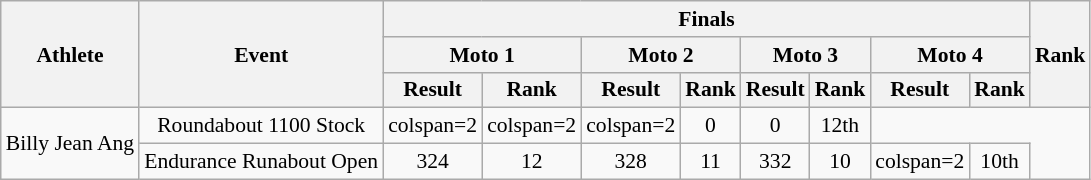<table class=wikitable style="font-size:90%; text-align:center;">
<tr>
<th rowspan=3>Athlete</th>
<th rowspan=3>Event</th>
<th colspan=8>Finals</th>
<th rowspan=3>Rank</th>
</tr>
<tr>
<th colspan=2>Moto 1</th>
<th colspan=2>Moto 2</th>
<th colspan=2>Moto 3</th>
<th colspan=2>Moto 4</th>
</tr>
<tr>
<th>Result</th>
<th>Rank</th>
<th>Result</th>
<th>Rank</th>
<th>Result</th>
<th>Rank</th>
<th>Result</th>
<th>Rank</th>
</tr>
<tr>
<td rowspan=2>Billy Jean Ang</td>
<td>Roundabout 1100 Stock</td>
<td>colspan=2 </td>
<td>colspan=2 </td>
<td>colspan=2 </td>
<td>0</td>
<td>0</td>
<td>12th</td>
</tr>
<tr>
<td>Endurance Runabout Open</td>
<td>324</td>
<td>12</td>
<td>328</td>
<td>11</td>
<td>332</td>
<td>10</td>
<td>colspan=2</td>
<td>10th</td>
</tr>
</table>
